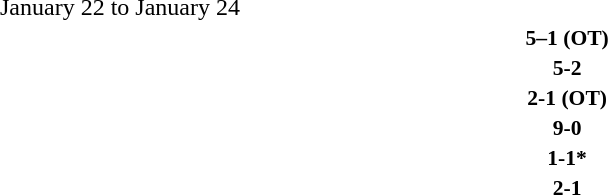<table style="width:100%;" cellspacing="1">
<tr>
<th width=25%></th>
<th width=2%></th>
<th width=6%></th>
<th width=2%></th>
<th width=25%></th>
</tr>
<tr>
<td>January 22 to January 24</td>
</tr>
<tr style=font-size:90%>
<td align=right><strong></strong></td>
<td></td>
<td align=center><strong>5–1 (OT)</strong></td>
<td></td>
<td><strong></strong></td>
<td></td>
</tr>
<tr style=font-size:90%>
<td align=right><strong></strong></td>
<td></td>
<td align=center><strong>5-2</strong></td>
<td></td>
<td><strong></strong></td>
<td></td>
</tr>
<tr style=font-size:90%>
<td align=right><strong></strong></td>
<td></td>
<td align=center><strong>2-1 (OT)</strong></td>
<td></td>
<td><strong></strong></td>
<td></td>
</tr>
<tr style=font-size:90%>
<td align=right><strong></strong></td>
<td></td>
<td align=center><strong>9-0</strong></td>
<td></td>
<td><strong></strong></td>
<td></td>
</tr>
<tr style=font-size:90%>
<td align=right><strong></strong></td>
<td></td>
<td align=center><strong>1-1*</strong></td>
<td></td>
<td><strong></strong></td>
<td></td>
</tr>
<tr style=font-size:90%>
<td align=right><strong></strong></td>
<td></td>
<td align=center><strong>2-1</strong></td>
<td></td>
<td><strong></strong></td>
<td></td>
</tr>
</table>
